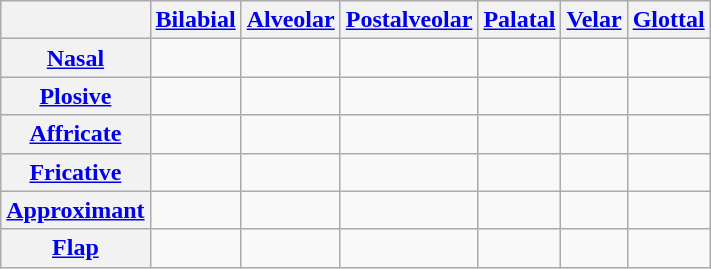<table class="wikitable" style="text-align:center">
<tr>
<th></th>
<th><a href='#'>Bilabial</a></th>
<th><a href='#'>Alveolar</a></th>
<th><a href='#'>Postalveolar</a></th>
<th><a href='#'>Palatal</a></th>
<th><a href='#'>Velar</a></th>
<th><a href='#'>Glottal</a></th>
</tr>
<tr>
<th><a href='#'>Nasal</a></th>
<td></td>
<td></td>
<td></td>
<td></td>
<td></td>
<td></td>
</tr>
<tr>
<th><a href='#'>Plosive</a></th>
<td></td>
<td></td>
<td></td>
<td></td>
<td></td>
<td> </td>
</tr>
<tr>
<th><a href='#'>Affricate</a></th>
<td></td>
<td></td>
<td> </td>
<td></td>
<td></td>
<td></td>
</tr>
<tr>
<th><a href='#'>Fricative</a></th>
<td></td>
<td></td>
<td></td>
<td></td>
<td></td>
<td></td>
</tr>
<tr>
<th><a href='#'>Approximant</a></th>
<td></td>
<td></td>
<td></td>
<td> </td>
<td></td>
<td></td>
</tr>
<tr>
<th><a href='#'>Flap</a></th>
<td></td>
<td> </td>
<td></td>
<td></td>
<td></td>
<td></td>
</tr>
</table>
